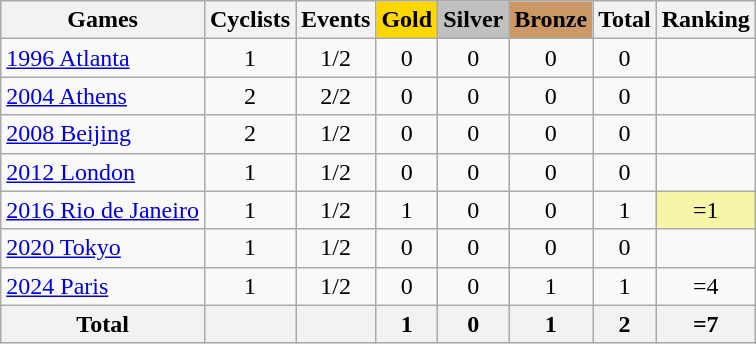<table class="wikitable sortable" style="text-align:center">
<tr>
<th>Games</th>
<th>Cyclists</th>
<th>Events</th>
<th style="background-color:gold;">Gold</th>
<th style="background-color:silver;">Silver</th>
<th style="background-color:#c96;">Bronze</th>
<th>Total</th>
<th>Ranking</th>
</tr>
<tr>
<td align=left><a href='#'>1996 Atlanta</a></td>
<td>1</td>
<td>1/2</td>
<td>0</td>
<td>0</td>
<td>0</td>
<td>0</td>
<td></td>
</tr>
<tr>
<td align=left><a href='#'>2004 Athens</a></td>
<td>2</td>
<td>2/2</td>
<td>0</td>
<td>0</td>
<td>0</td>
<td>0</td>
<td></td>
</tr>
<tr>
<td align=left><a href='#'>2008 Beijing</a></td>
<td>2</td>
<td>1/2</td>
<td>0</td>
<td>0</td>
<td>0</td>
<td>0</td>
<td></td>
</tr>
<tr>
<td align=left><a href='#'>2012 London</a></td>
<td>1</td>
<td>1/2</td>
<td>0</td>
<td>0</td>
<td>0</td>
<td>0</td>
<td></td>
</tr>
<tr>
<td align=left><a href='#'>2016 Rio de Janeiro</a></td>
<td>1</td>
<td>1/2</td>
<td>1</td>
<td>0</td>
<td>0</td>
<td>1</td>
<td bgcolor=F7F6A8>=1</td>
</tr>
<tr>
<td align=left><a href='#'>2020 Tokyo</a></td>
<td>1</td>
<td>1/2</td>
<td>0</td>
<td>0</td>
<td>0</td>
<td>0</td>
<td></td>
</tr>
<tr>
<td align=left><a href='#'>2024 Paris</a></td>
<td>1</td>
<td>1/2</td>
<td>0</td>
<td>0</td>
<td>1</td>
<td>1</td>
<td>=4</td>
</tr>
<tr>
<th>Total</th>
<th></th>
<th></th>
<th>1</th>
<th>0</th>
<th>1</th>
<th>2</th>
<th>=7</th>
</tr>
</table>
